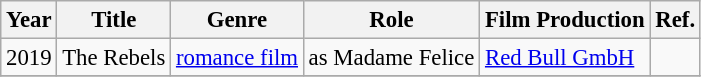<table class="wikitable" style="font-size: 95%;">
<tr>
<th>Year</th>
<th>Title</th>
<th>Genre</th>
<th>Role</th>
<th>Film Production</th>
<th>Ref.</th>
</tr>
<tr>
<td>2019</td>
<td>The Rebels</td>
<td><a href='#'>romance film</a></td>
<td>as Madame Felice</td>
<td><a href='#'>Red Bull GmbH</a></td>
<td></td>
</tr>
<tr>
</tr>
</table>
